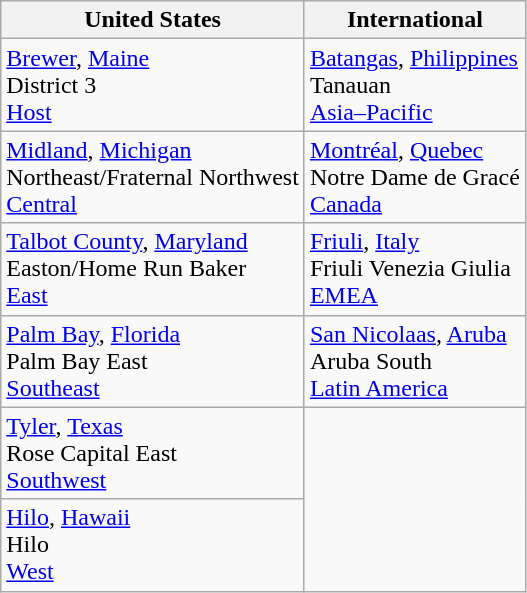<table class="wikitable">
<tr>
<th>United States</th>
<th>International</th>
</tr>
<tr>
<td> <a href='#'>Brewer</a>, <a href='#'>Maine</a><br>District 3<br><a href='#'>Host</a></td>
<td> <a href='#'>Batangas</a>, <a href='#'>Philippines</a><br>Tanauan<br><a href='#'>Asia–Pacific</a></td>
</tr>
<tr>
<td> <a href='#'>Midland</a>, <a href='#'>Michigan</a><br>Northeast/Fraternal Northwest<br><a href='#'>Central</a></td>
<td> <a href='#'>Montréal</a>, <a href='#'>Quebec</a><br>Notre Dame de Gracé<br><a href='#'>Canada</a></td>
</tr>
<tr>
<td> <a href='#'>Talbot County</a>, <a href='#'>Maryland</a><br>Easton/Home Run Baker<br><a href='#'>East</a></td>
<td> <a href='#'>Friuli</a>, <a href='#'>Italy</a><br>Friuli Venezia Giulia<br><a href='#'>EMEA</a></td>
</tr>
<tr>
<td> <a href='#'>Palm Bay</a>, <a href='#'>Florida</a><br>Palm Bay East<br><a href='#'>Southeast</a></td>
<td> <a href='#'>San Nicolaas</a>, <a href='#'>Aruba</a><br>Aruba South<br><a href='#'>Latin America</a></td>
</tr>
<tr>
<td> <a href='#'>Tyler</a>, <a href='#'>Texas</a><br>Rose Capital East<br><a href='#'>Southwest</a></td>
<td rowspan=2></td>
</tr>
<tr>
<td> <a href='#'>Hilo</a>, <a href='#'>Hawaii</a><br>Hilo<br><a href='#'>West</a></td>
</tr>
</table>
